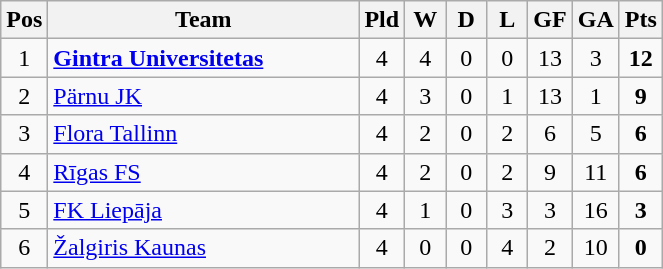<table class="wikitable" style="text-align: center;">
<tr>
<th width=20px>Pos</th>
<th width=200px>Team</th>
<th width=20px>Pld</th>
<th width=20px>W</th>
<th width=20px>D</th>
<th width=20px>L</th>
<th width=20px>GF</th>
<th width=20px>GA</th>
<th width=20px>Pts</th>
</tr>
<tr>
<td>1</td>
<td align=left> <strong><a href='#'>Gintra Universitetas</a></strong></td>
<td>4</td>
<td>4</td>
<td>0</td>
<td>0</td>
<td>13</td>
<td>3</td>
<td><strong>12</strong></td>
</tr>
<tr>
<td>2</td>
<td align=left> <a href='#'>Pärnu JK</a></td>
<td>4</td>
<td>3</td>
<td>0</td>
<td>1</td>
<td>13</td>
<td>1</td>
<td><strong>9</strong></td>
</tr>
<tr>
<td>3</td>
<td align=left> <a href='#'>Flora Tallinn</a></td>
<td>4</td>
<td>2</td>
<td>0</td>
<td>2</td>
<td>6</td>
<td>5</td>
<td><strong>6</strong></td>
</tr>
<tr>
<td>4</td>
<td align=left> <a href='#'>Rīgas FS</a></td>
<td>4</td>
<td>2</td>
<td>0</td>
<td>2</td>
<td>9</td>
<td>11</td>
<td><strong>6</strong></td>
</tr>
<tr>
<td>5</td>
<td align=left> <a href='#'>FK Liepāja</a></td>
<td>4</td>
<td>1</td>
<td>0</td>
<td>3</td>
<td>3</td>
<td>16</td>
<td><strong>3</strong></td>
</tr>
<tr>
<td>6</td>
<td align=left> <a href='#'>Žalgiris Kaunas</a></td>
<td>4</td>
<td>0</td>
<td>0</td>
<td>4</td>
<td>2</td>
<td>10</td>
<td><strong>0</strong></td>
</tr>
</table>
